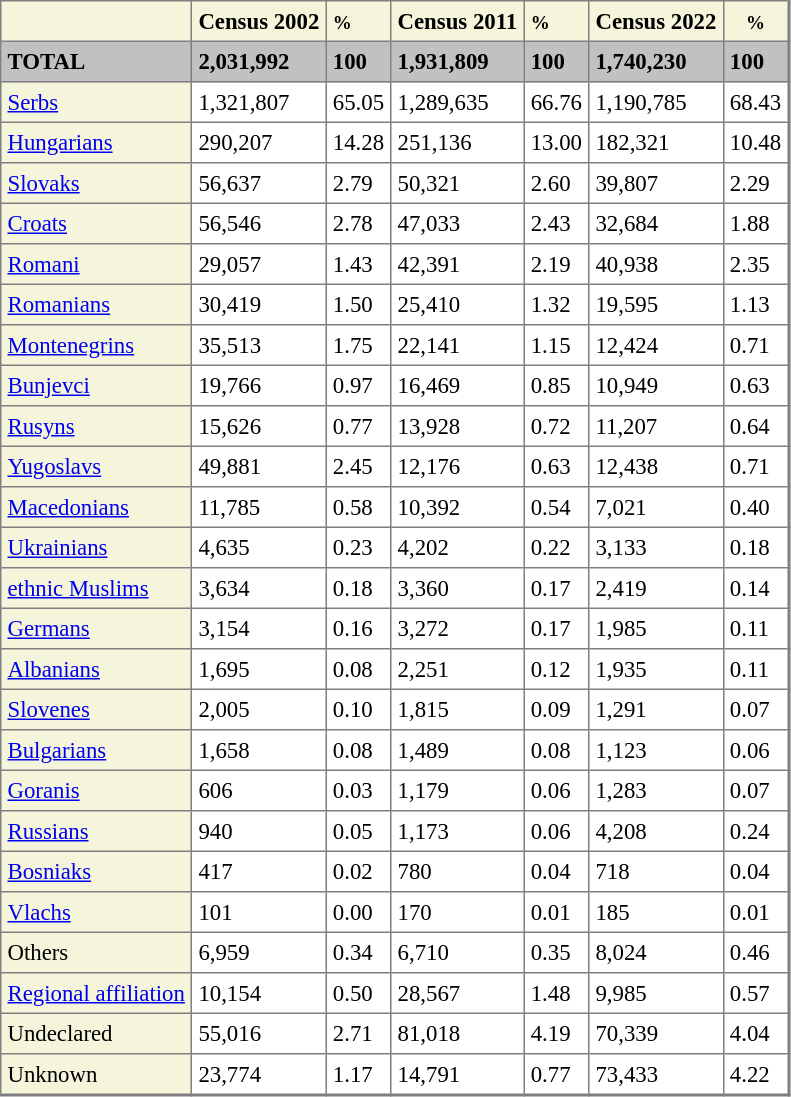<table border="1" cellpadding="4" cellspacing="0" class="toccolours" style="align:left; margin:0.5em 0 0; border-style:solid; border:1px solid #7f7f7f; border-right-width:2px; border-bottom-width:2px; border-collapse:collapse; font-size:95%;">
<tr style="background:beige;">
<td style="background:beige;"></td>
<td><strong>Census 2002</strong></td>
<td><small><strong>%</strong></small></td>
<td><strong>Census 2011</strong></td>
<td><small><strong>%</strong></small></td>
<td style="text-align:center;"><strong>Census 2022</strong></td>
<td style="text-align:center;"><small><strong>%</strong></small></td>
</tr>
<tr style="background:#c1c1c1;">
<td><strong>TOTAL</strong></td>
<td><strong>2,031,992</strong></td>
<td><strong>100</strong></td>
<td><strong>1,931,809</strong></td>
<td><strong>100</strong></td>
<td><strong>1,740,230</strong></td>
<td><strong>100</strong></td>
</tr>
<tr>
<td style="background:beige;"><a href='#'>Serbs</a></td>
<td>1,321,807</td>
<td>65.05</td>
<td>1,289,635</td>
<td>66.76</td>
<td>1,190,785</td>
<td>68.43</td>
</tr>
<tr>
<td style="background:beige;"><a href='#'>Hungarians</a></td>
<td>290,207</td>
<td>14.28</td>
<td>251,136</td>
<td>13.00</td>
<td>182,321</td>
<td>10.48</td>
</tr>
<tr>
<td style="background:beige;"><a href='#'>Slovaks</a></td>
<td>56,637</td>
<td>2.79</td>
<td>50,321</td>
<td>2.60</td>
<td>39,807</td>
<td>2.29</td>
</tr>
<tr>
<td style="background:beige;"><a href='#'>Croats</a></td>
<td>56,546</td>
<td>2.78</td>
<td>47,033</td>
<td>2.43</td>
<td>32,684</td>
<td>1.88</td>
</tr>
<tr>
<td style="background:beige;"><a href='#'>Romani</a></td>
<td>29,057</td>
<td>1.43</td>
<td>42,391</td>
<td>2.19</td>
<td>40,938</td>
<td>2.35</td>
</tr>
<tr>
<td style="background:beige;"><a href='#'>Romanians</a></td>
<td>30,419</td>
<td>1.50</td>
<td>25,410</td>
<td>1.32</td>
<td>19,595</td>
<td>1.13</td>
</tr>
<tr>
<td style="background:beige;"><a href='#'>Montenegrins</a></td>
<td>35,513</td>
<td>1.75</td>
<td>22,141</td>
<td>1.15</td>
<td>12,424</td>
<td>0.71</td>
</tr>
<tr>
<td style="background:beige;"><a href='#'>Bunjevci</a></td>
<td>19,766</td>
<td>0.97</td>
<td>16,469</td>
<td>0.85</td>
<td>10,949</td>
<td>0.63</td>
</tr>
<tr>
<td style="background:beige;"><a href='#'>Rusyns</a></td>
<td>15,626</td>
<td>0.77</td>
<td>13,928</td>
<td>0.72</td>
<td>11,207</td>
<td>0.64</td>
</tr>
<tr>
<td style="background:beige;"><a href='#'>Yugoslavs</a></td>
<td>49,881</td>
<td>2.45</td>
<td>12,176</td>
<td>0.63</td>
<td>12,438</td>
<td>0.71</td>
</tr>
<tr>
<td style="background:beige;"><a href='#'>Macedonians</a></td>
<td>11,785</td>
<td>0.58</td>
<td>10,392</td>
<td>0.54</td>
<td>7,021</td>
<td>0.40</td>
</tr>
<tr>
<td style="background:beige;"><a href='#'>Ukrainians</a></td>
<td>4,635</td>
<td>0.23</td>
<td>4,202</td>
<td>0.22</td>
<td>3,133</td>
<td>0.18</td>
</tr>
<tr>
<td style="background:beige;"><a href='#'>ethnic Muslims</a></td>
<td>3,634</td>
<td>0.18</td>
<td>3,360</td>
<td>0.17</td>
<td>2,419</td>
<td>0.14</td>
</tr>
<tr>
<td style="background:beige;"><a href='#'>Germans</a></td>
<td>3,154</td>
<td>0.16</td>
<td>3,272</td>
<td>0.17</td>
<td>1,985</td>
<td>0.11</td>
</tr>
<tr>
<td style="background:beige;"><a href='#'>Albanians</a></td>
<td>1,695</td>
<td>0.08</td>
<td>2,251</td>
<td>0.12</td>
<td>1,935</td>
<td>0.11</td>
</tr>
<tr>
<td style="background:beige;"><a href='#'>Slovenes</a></td>
<td>2,005</td>
<td>0.10</td>
<td>1,815</td>
<td>0.09</td>
<td>1,291</td>
<td>0.07</td>
</tr>
<tr>
<td style="background:beige;"><a href='#'>Bulgarians</a></td>
<td>1,658</td>
<td>0.08</td>
<td>1,489</td>
<td>0.08</td>
<td>1,123</td>
<td>0.06</td>
</tr>
<tr>
<td style="background:beige;"><a href='#'>Goranis</a></td>
<td>606</td>
<td>0.03</td>
<td>1,179</td>
<td>0.06</td>
<td>1,283</td>
<td>0.07</td>
</tr>
<tr>
<td style="background:beige;"><a href='#'>Russians</a></td>
<td>940</td>
<td>0.05</td>
<td>1,173</td>
<td>0.06</td>
<td>4,208</td>
<td>0.24</td>
</tr>
<tr>
<td style="background:beige;"><a href='#'>Bosniaks</a></td>
<td>417</td>
<td>0.02</td>
<td>780</td>
<td>0.04</td>
<td>718</td>
<td>0.04</td>
</tr>
<tr>
<td style="background:beige;"><a href='#'>Vlachs</a></td>
<td>101</td>
<td>0.00</td>
<td>170</td>
<td>0.01</td>
<td>185</td>
<td>0.01</td>
</tr>
<tr>
<td style="background:beige;">Others</td>
<td>6,959</td>
<td>0.34</td>
<td>6,710</td>
<td>0.35</td>
<td>8,024</td>
<td>0.46</td>
</tr>
<tr>
<td style="background:beige;"><a href='#'>Regional affiliation</a></td>
<td>10,154</td>
<td>0.50</td>
<td>28,567</td>
<td>1.48</td>
<td>9,985</td>
<td>0.57</td>
</tr>
<tr>
<td style="background:beige;">Undeclared</td>
<td>55,016</td>
<td>2.71</td>
<td>81,018</td>
<td>4.19</td>
<td>70,339</td>
<td>4.04</td>
</tr>
<tr>
<td style="background:beige;">Unknown</td>
<td>23,774</td>
<td>1.17</td>
<td>14,791</td>
<td>0.77</td>
<td>73,433</td>
<td>4.22</td>
</tr>
</table>
